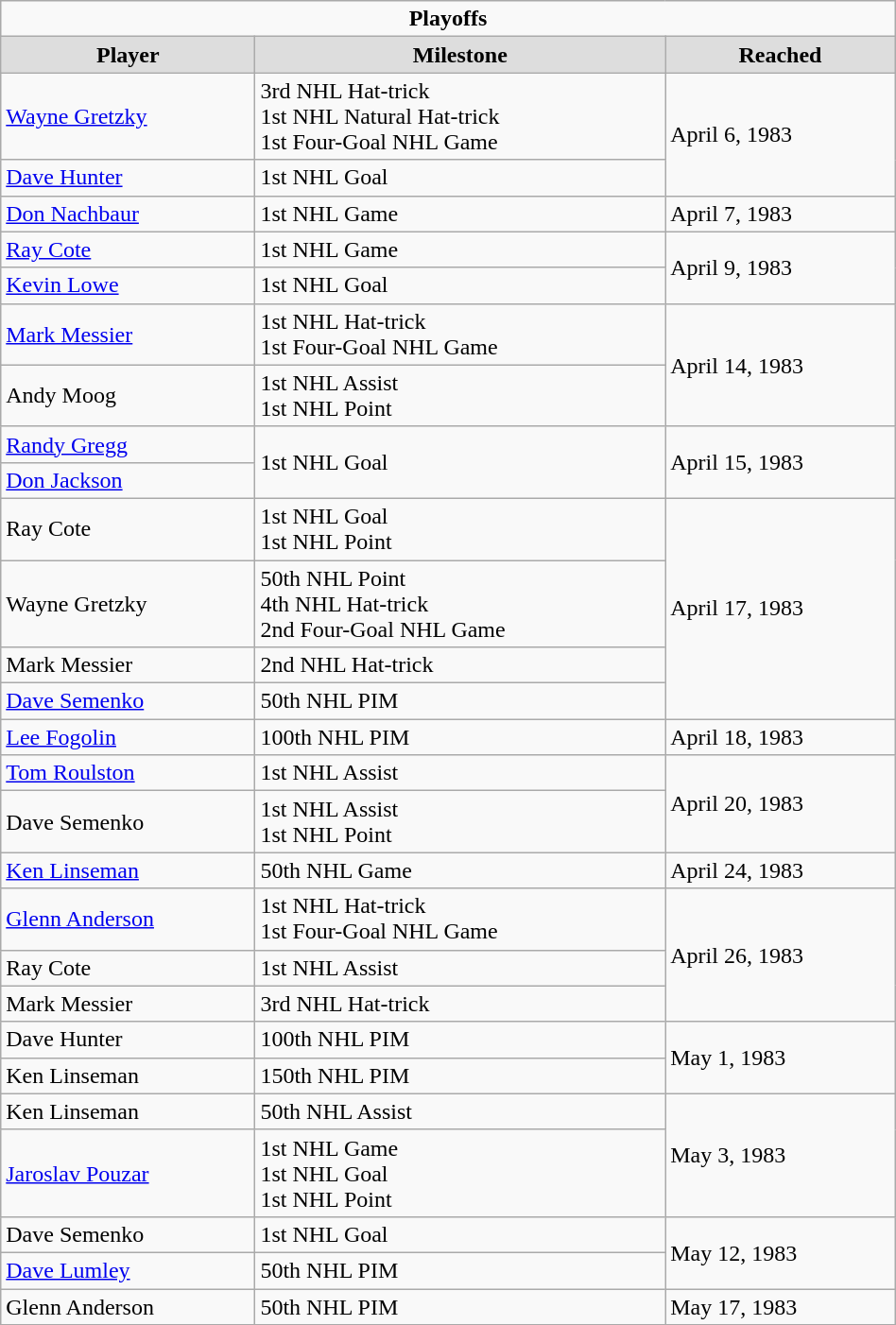<table class="wikitable" style="width:50%;">
<tr>
<td colspan="10" style="text-align:center;"><strong>Playoffs</strong></td>
</tr>
<tr style="text-align:center; background:#ddd;">
<td><strong>Player</strong></td>
<td><strong>Milestone</strong></td>
<td><strong>Reached</strong></td>
</tr>
<tr>
<td><a href='#'>Wayne Gretzky</a></td>
<td>3rd NHL Hat-trick<br>1st NHL Natural Hat-trick<br>1st Four-Goal NHL Game</td>
<td rowspan="2">April 6, 1983</td>
</tr>
<tr>
<td><a href='#'>Dave Hunter</a></td>
<td>1st NHL Goal</td>
</tr>
<tr>
<td><a href='#'>Don Nachbaur</a></td>
<td>1st NHL Game</td>
<td>April 7, 1983</td>
</tr>
<tr>
<td><a href='#'>Ray Cote</a></td>
<td>1st NHL Game</td>
<td rowspan="2">April 9, 1983</td>
</tr>
<tr>
<td><a href='#'>Kevin Lowe</a></td>
<td>1st NHL Goal</td>
</tr>
<tr>
<td><a href='#'>Mark Messier</a></td>
<td>1st NHL Hat-trick<br>1st Four-Goal NHL Game</td>
<td rowspan="2">April 14, 1983</td>
</tr>
<tr>
<td>Andy Moog</td>
<td>1st NHL Assist<br>1st NHL Point</td>
</tr>
<tr>
<td><a href='#'>Randy Gregg</a></td>
<td rowspan="2">1st NHL Goal</td>
<td rowspan="2">April 15, 1983</td>
</tr>
<tr>
<td><a href='#'>Don Jackson</a></td>
</tr>
<tr>
<td>Ray Cote</td>
<td>1st NHL Goal<br>1st NHL Point</td>
<td rowspan="4">April 17, 1983</td>
</tr>
<tr>
<td>Wayne Gretzky</td>
<td>50th NHL Point<br>4th NHL Hat-trick<br>2nd Four-Goal NHL Game</td>
</tr>
<tr>
<td>Mark Messier</td>
<td>2nd NHL Hat-trick</td>
</tr>
<tr>
<td><a href='#'>Dave Semenko</a></td>
<td>50th NHL PIM</td>
</tr>
<tr>
<td><a href='#'>Lee Fogolin</a></td>
<td>100th NHL PIM</td>
<td>April 18, 1983</td>
</tr>
<tr>
<td><a href='#'>Tom Roulston</a></td>
<td>1st NHL Assist</td>
<td rowspan="2">April 20, 1983</td>
</tr>
<tr>
<td>Dave Semenko</td>
<td>1st NHL Assist<br>1st NHL Point</td>
</tr>
<tr>
<td><a href='#'>Ken Linseman</a></td>
<td>50th NHL Game</td>
<td>April 24, 1983</td>
</tr>
<tr>
<td><a href='#'>Glenn Anderson</a></td>
<td>1st NHL Hat-trick<br>1st Four-Goal NHL Game</td>
<td rowspan="3">April 26, 1983</td>
</tr>
<tr>
<td>Ray Cote</td>
<td>1st NHL Assist</td>
</tr>
<tr>
<td>Mark Messier</td>
<td>3rd NHL Hat-trick</td>
</tr>
<tr>
<td>Dave Hunter</td>
<td>100th NHL PIM</td>
<td rowspan="2">May 1, 1983</td>
</tr>
<tr>
<td>Ken Linseman</td>
<td>150th NHL PIM</td>
</tr>
<tr>
<td>Ken Linseman</td>
<td>50th NHL Assist</td>
<td rowspan="2">May 3, 1983</td>
</tr>
<tr>
<td><a href='#'>Jaroslav Pouzar</a></td>
<td>1st NHL Game<br>1st NHL Goal<br>1st NHL Point</td>
</tr>
<tr>
<td>Dave Semenko</td>
<td>1st NHL Goal</td>
<td rowspan="2">May 12, 1983</td>
</tr>
<tr>
<td><a href='#'>Dave Lumley</a></td>
<td>50th NHL PIM</td>
</tr>
<tr>
<td>Glenn Anderson</td>
<td>50th NHL PIM</td>
<td>May 17, 1983</td>
</tr>
</table>
